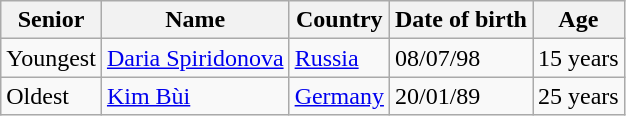<table class="wikitable">
<tr>
<th>Senior</th>
<th>Name</th>
<th>Country</th>
<th>Date of birth</th>
<th>Age</th>
</tr>
<tr>
<td>Youngest</td>
<td><a href='#'>Daria Spiridonova</a></td>
<td> <a href='#'>Russia</a></td>
<td>08/07/98</td>
<td>15 years</td>
</tr>
<tr>
<td>Oldest</td>
<td><a href='#'>Kim Bùi</a></td>
<td>  <a href='#'>Germany</a></td>
<td>20/01/89</td>
<td>25 years</td>
</tr>
</table>
